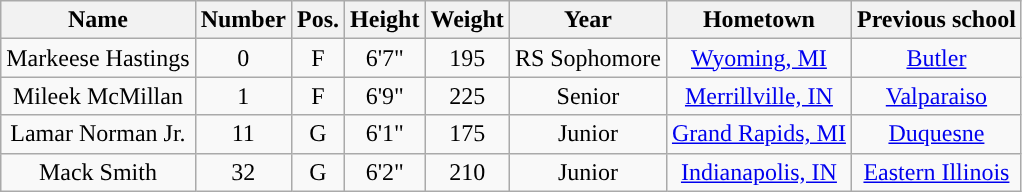<table class="wikitable sortable sortable" style="text-align: center">
<tr align=center>
<th>Name</th>
<th>Number</th>
<th>Pos.</th>
<th>Height</th>
<th>Weight</th>
<th>Year</th>
<th>Hometown</th>
<th>Previous school</th>
</tr>
<tr>
<td>Markeese Hastings</td>
<td>0</td>
<td>F</td>
<td>6'7"</td>
<td>195</td>
<td>RS Sophomore</td>
<td><a href='#'>Wyoming, MI</a></td>
<td><a href='#'>Butler</a></td>
</tr>
<tr>
<td>Mileek McMillan</td>
<td>1</td>
<td>F</td>
<td>6'9"</td>
<td>225</td>
<td>Senior</td>
<td><a href='#'>Merrillville, IN</a></td>
<td><a href='#'>Valparaiso</a></td>
</tr>
<tr>
<td>Lamar Norman Jr.</td>
<td>11</td>
<td>G</td>
<td>6'1"</td>
<td>175</td>
<td>Junior</td>
<td><a href='#'>Grand Rapids, MI</a></td>
<td><a href='#'>Duquesne</a></td>
</tr>
<tr>
<td>Mack Smith</td>
<td>32</td>
<td>G</td>
<td>6'2"</td>
<td>210</td>
<td>Junior</td>
<td><a href='#'>Indianapolis, IN</a></td>
<td><a href='#'>Eastern Illinois</a></td>
</tr>
</table>
